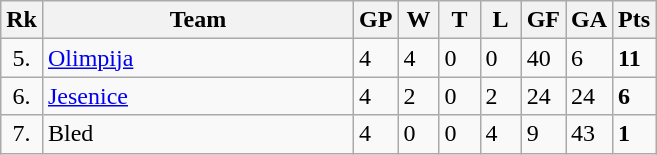<table class="wikitable" style="text-align:left;">
<tr>
<th width=20>Rk</th>
<th width=200>Team</th>
<th width=20 abbr="Games Played">GP</th>
<th width=20 abbr="Won">W</th>
<th width=20 abbr="Tied">T</th>
<th width=20 abbr="Lost">L</th>
<th width=20 abbr="Goals for">GF</th>
<th width=20 abbr="Goals against">GA</th>
<th width=20 abbr="Points">Pts</th>
</tr>
<tr>
<td style="text-align:center;">5.</td>
<td><a href='#'>Olimpija</a></td>
<td>4</td>
<td>4</td>
<td>0</td>
<td>0</td>
<td>40</td>
<td>6</td>
<td><strong>11</strong></td>
</tr>
<tr>
<td style="text-align:center;">6.</td>
<td><a href='#'>Jesenice</a></td>
<td>4</td>
<td>2</td>
<td>0</td>
<td>2</td>
<td>24</td>
<td>24</td>
<td><strong>6</strong></td>
</tr>
<tr>
<td style="text-align:center;">7.</td>
<td>Bled</td>
<td>4</td>
<td>0</td>
<td>0</td>
<td>4</td>
<td>9</td>
<td>43</td>
<td><strong>1</strong></td>
</tr>
</table>
